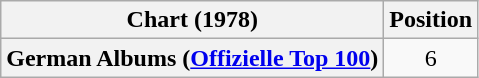<table class="wikitable sortable plainrowheaders" style="text-align:center">
<tr>
<th scope="col">Chart (1978)</th>
<th scope="col">Position</th>
</tr>
<tr>
<th scope="row">German Albums (<a href='#'>Offizielle Top 100</a>)</th>
<td>6</td>
</tr>
</table>
